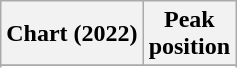<table class="wikitable sortable plainrowheaders" style="text-align:center">
<tr>
<th scope="col">Chart (2022)</th>
<th scope="col">Peak<br>position</th>
</tr>
<tr>
</tr>
<tr>
</tr>
<tr>
</tr>
<tr>
</tr>
<tr>
</tr>
<tr>
</tr>
<tr>
</tr>
<tr>
</tr>
<tr>
</tr>
<tr>
</tr>
<tr>
</tr>
<tr>
</tr>
</table>
